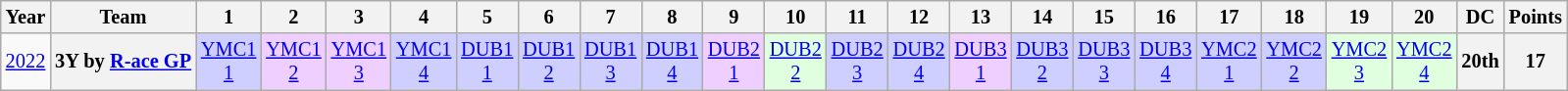<table class="wikitable" style="text-align:center; font-size:85%">
<tr>
<th>Year</th>
<th>Team</th>
<th>1</th>
<th>2</th>
<th>3</th>
<th>4</th>
<th>5</th>
<th>6</th>
<th>7</th>
<th>8</th>
<th>9</th>
<th>10</th>
<th>11</th>
<th>12</th>
<th>13</th>
<th>14</th>
<th>15</th>
<th>16</th>
<th>17</th>
<th>18</th>
<th>19</th>
<th>20</th>
<th>DC</th>
<th>Points</th>
</tr>
<tr>
<td><a href='#'>2022</a></td>
<th nowrap>3Y by <a href='#'>R-ace GP</a></th>
<td style="background:#cfcfff"><a href='#'>YMC1<br>1</a><br></td>
<td style="background:#efcfff"><a href='#'>YMC1<br>2</a><br></td>
<td style="background:#efcfff"><a href='#'>YMC1<br>3</a><br></td>
<td style="background:#cfcfff"><a href='#'>YMC1<br>4</a><br></td>
<td style="background:#cfcfff"><a href='#'>DUB1<br>1</a><br></td>
<td style="background:#cfcfff"><a href='#'>DUB1<br>2</a><br></td>
<td style="background:#cfcfff"><a href='#'>DUB1<br>3</a><br></td>
<td style="background:#cfcfff"><a href='#'>DUB1<br>4</a><br></td>
<td style="background:#efcfff"><a href='#'>DUB2<br>1</a><br></td>
<td style="background:#dfffdf"><a href='#'>DUB2<br>2</a><br></td>
<td style="background:#cfcfff"><a href='#'>DUB2<br>3</a><br></td>
<td style="background:#cfcfff"><a href='#'>DUB2<br>4</a><br></td>
<td style="background:#efcfff"><a href='#'>DUB3<br>1</a><br></td>
<td style="background:#cfcfff"><a href='#'>DUB3<br>2</a><br></td>
<td style="background:#cfcfff"><a href='#'>DUB3<br>3</a><br></td>
<td style="background:#cfcfff"><a href='#'>DUB3<br>4</a><br></td>
<td style="background:#cfcfff"><a href='#'>YMC2<br>1</a><br></td>
<td style="background:#cfcfff"><a href='#'>YMC2<br>2</a><br></td>
<td style="background:#dfffdf"><a href='#'>YMC2<br>3</a><br></td>
<td style="background:#dfffdf"><a href='#'>YMC2<br>4</a><br></td>
<th>20th</th>
<th>17</th>
</tr>
</table>
